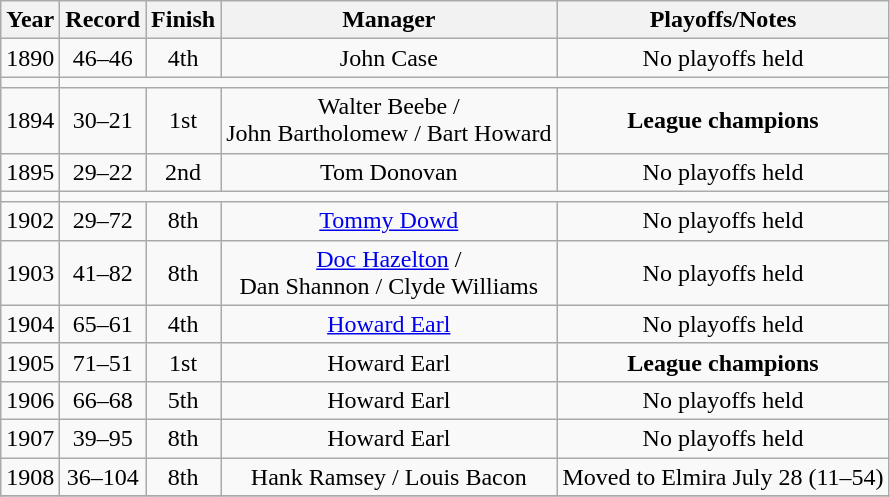<table class="wikitable" style="text-align:center">
<tr>
<th>Year</th>
<th>Record</th>
<th>Finish</th>
<th>Manager</th>
<th>Playoffs/Notes</th>
</tr>
<tr>
<td>1890</td>
<td>46–46</td>
<td>4th</td>
<td>John Case</td>
<td>No playoffs held</td>
</tr>
<tr>
<td></td>
</tr>
<tr>
<td>1894</td>
<td>30–21</td>
<td>1st</td>
<td>Walter Beebe /<br>John Bartholomew / Bart Howard</td>
<td><strong>League champions</strong></td>
</tr>
<tr>
<td>1895</td>
<td>29–22</td>
<td>2nd</td>
<td>Tom Donovan</td>
<td>No playoffs held</td>
</tr>
<tr>
<td></td>
</tr>
<tr>
<td>1902</td>
<td>29–72</td>
<td>8th</td>
<td><a href='#'>Tommy Dowd</a></td>
<td>No playoffs held</td>
</tr>
<tr>
<td>1903</td>
<td>41–82</td>
<td>8th</td>
<td><a href='#'>Doc Hazelton</a> / <br> Dan Shannon / Clyde Williams</td>
<td>No playoffs held</td>
</tr>
<tr>
<td>1904</td>
<td>65–61</td>
<td>4th</td>
<td><a href='#'>Howard Earl</a></td>
<td>No playoffs held</td>
</tr>
<tr>
<td>1905</td>
<td>71–51</td>
<td>1st</td>
<td>Howard Earl</td>
<td><strong>League champions</strong></td>
</tr>
<tr>
<td>1906</td>
<td>66–68</td>
<td>5th</td>
<td>Howard Earl</td>
<td>No playoffs held</td>
</tr>
<tr>
<td>1907</td>
<td>39–95</td>
<td>8th</td>
<td>Howard Earl</td>
<td>No playoffs held</td>
</tr>
<tr>
<td>1908</td>
<td>36–104</td>
<td>8th</td>
<td>Hank Ramsey / Louis Bacon</td>
<td>Moved to Elmira July 28 (11–54)</td>
</tr>
<tr>
</tr>
</table>
